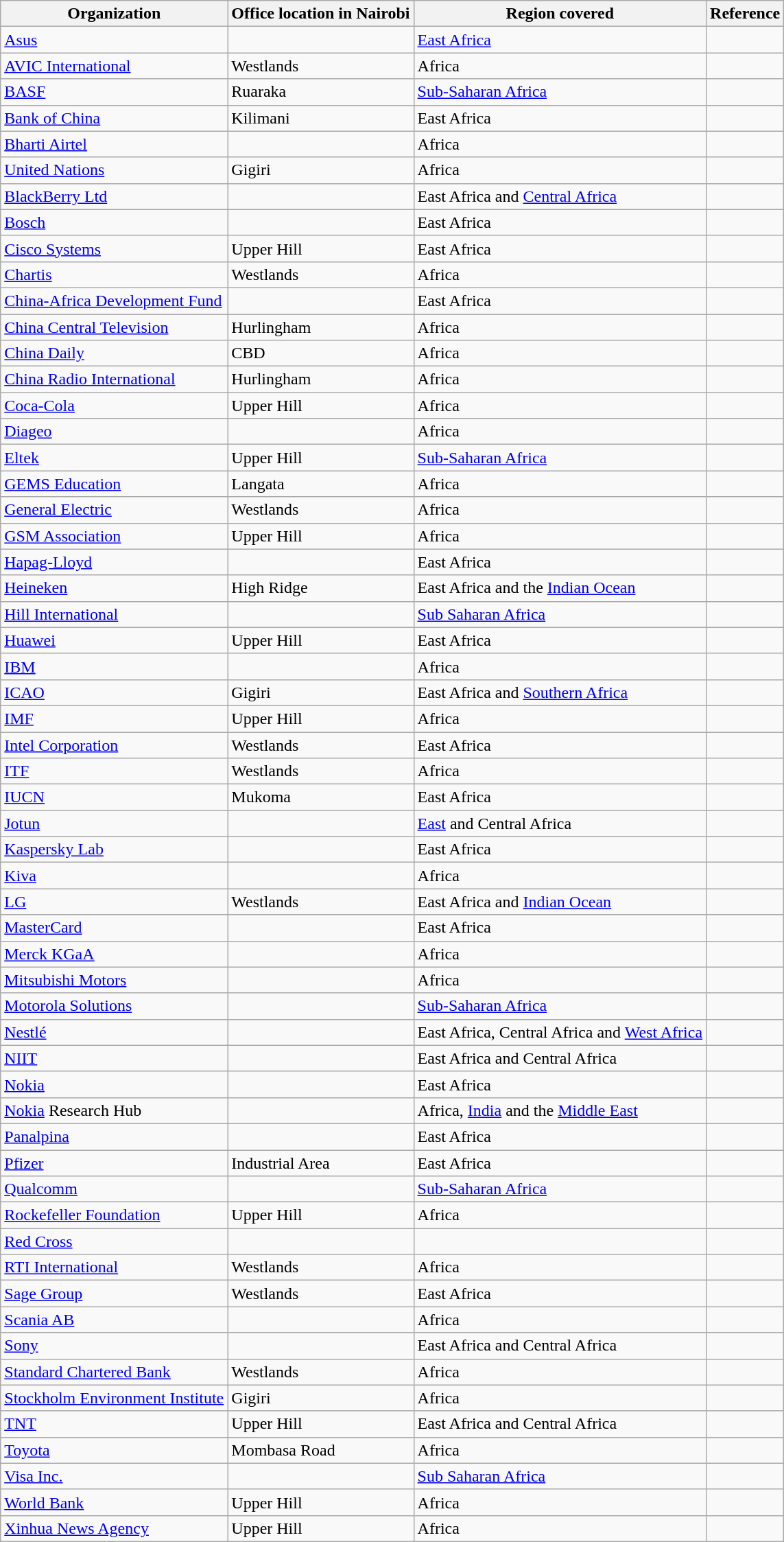<table class="sortable wikitable">
<tr>
<th>Organization</th>
<th>Office location in Nairobi</th>
<th>Region covered</th>
<th>Reference</th>
</tr>
<tr>
<td> <a href='#'>Asus</a></td>
<td></td>
<td><a href='#'>East Africa</a></td>
<td></td>
</tr>
<tr>
<td> <a href='#'>AVIC International</a></td>
<td>Westlands</td>
<td>Africa</td>
<td></td>
</tr>
<tr>
<td> <a href='#'>BASF</a></td>
<td>Ruaraka</td>
<td><a href='#'>Sub-Saharan Africa</a></td>
<td></td>
</tr>
<tr>
<td> <a href='#'>Bank of China</a></td>
<td>Kilimani</td>
<td>East Africa</td>
<td></td>
</tr>
<tr>
<td> <a href='#'>Bharti Airtel</a></td>
<td></td>
<td>Africa</td>
<td></td>
</tr>
<tr>
<td> <a href='#'>United Nations</a></td>
<td>Gigiri</td>
<td>Africa</td>
<td></td>
</tr>
<tr>
<td> <a href='#'>BlackBerry Ltd</a></td>
<td></td>
<td>East Africa and <a href='#'>Central Africa</a></td>
<td></td>
</tr>
<tr>
<td> <a href='#'>Bosch</a></td>
<td></td>
<td>East Africa</td>
<td></td>
</tr>
<tr>
<td> <a href='#'>Cisco Systems</a></td>
<td>Upper Hill</td>
<td>East Africa</td>
<td></td>
</tr>
<tr>
<td> <a href='#'>Chartis</a></td>
<td>Westlands</td>
<td>Africa</td>
<td></td>
</tr>
<tr>
<td> <a href='#'>China-Africa Development Fund</a></td>
<td></td>
<td>East Africa</td>
<td></td>
</tr>
<tr>
<td> <a href='#'>China Central Television</a></td>
<td>Hurlingham</td>
<td>Africa</td>
<td></td>
</tr>
<tr>
<td> <a href='#'>China Daily</a></td>
<td>CBD</td>
<td>Africa</td>
<td></td>
</tr>
<tr>
<td> <a href='#'>China Radio International</a></td>
<td>Hurlingham</td>
<td>Africa</td>
<td></td>
</tr>
<tr>
<td> <a href='#'>Coca-Cola</a></td>
<td>Upper Hill</td>
<td>Africa</td>
<td></td>
</tr>
<tr>
<td> <a href='#'>Diageo</a></td>
<td></td>
<td>Africa</td>
<td></td>
</tr>
<tr>
<td> <a href='#'>Eltek</a></td>
<td>Upper Hill</td>
<td><a href='#'>Sub-Saharan Africa</a></td>
<td></td>
</tr>
<tr>
<td> <a href='#'>GEMS Education</a></td>
<td>Langata</td>
<td>Africa</td>
<td></td>
</tr>
<tr>
<td> <a href='#'>General Electric</a></td>
<td>Westlands</td>
<td>Africa</td>
<td></td>
</tr>
<tr>
<td> <a href='#'>GSM Association</a></td>
<td>Upper Hill</td>
<td>Africa</td>
<td></td>
</tr>
<tr>
<td> <a href='#'>Hapag-Lloyd</a></td>
<td></td>
<td>East Africa</td>
<td></td>
</tr>
<tr>
<td> <a href='#'>Heineken</a></td>
<td>High Ridge</td>
<td>East Africa and the <a href='#'>Indian Ocean</a></td>
<td></td>
</tr>
<tr>
<td> <a href='#'>Hill International</a></td>
<td></td>
<td><a href='#'>Sub Saharan Africa</a></td>
<td></td>
</tr>
<tr>
<td> <a href='#'>Huawei</a></td>
<td>Upper Hill</td>
<td>East Africa</td>
<td></td>
</tr>
<tr>
<td> <a href='#'>IBM</a></td>
<td></td>
<td>Africa</td>
<td></td>
</tr>
<tr>
<td> <a href='#'>ICAO</a></td>
<td>Gigiri</td>
<td>East Africa and <a href='#'>Southern Africa</a></td>
<td></td>
</tr>
<tr>
<td> <a href='#'>IMF</a></td>
<td>Upper Hill</td>
<td>Africa</td>
<td></td>
</tr>
<tr>
<td> <a href='#'>Intel Corporation</a></td>
<td>Westlands</td>
<td>East Africa</td>
<td></td>
</tr>
<tr>
<td> <a href='#'>ITF</a></td>
<td>Westlands</td>
<td>Africa</td>
<td></td>
</tr>
<tr>
<td> <a href='#'>IUCN</a></td>
<td>Mukoma</td>
<td>East Africa</td>
<td></td>
</tr>
<tr>
<td> <a href='#'>Jotun</a></td>
<td></td>
<td><a href='#'>East</a> and Central Africa</td>
<td></td>
</tr>
<tr>
<td> <a href='#'>Kaspersky Lab</a></td>
<td></td>
<td>East Africa</td>
<td></td>
</tr>
<tr>
<td> <a href='#'>Kiva</a></td>
<td></td>
<td>Africa</td>
<td></td>
</tr>
<tr>
<td> <a href='#'>LG</a></td>
<td>Westlands</td>
<td>East Africa and <a href='#'>Indian Ocean</a></td>
<td></td>
</tr>
<tr>
<td> <a href='#'>MasterCard</a></td>
<td></td>
<td>East Africa</td>
<td></td>
</tr>
<tr>
<td> <a href='#'>Merck KGaA</a></td>
<td></td>
<td>Africa</td>
<td></td>
</tr>
<tr>
<td> <a href='#'>Mitsubishi Motors</a></td>
<td></td>
<td>Africa</td>
<td></td>
</tr>
<tr>
<td> <a href='#'>Motorola Solutions</a></td>
<td></td>
<td><a href='#'>Sub-Saharan Africa</a></td>
<td></td>
</tr>
<tr>
<td> <a href='#'>Nestlé</a></td>
<td></td>
<td>East Africa, Central Africa and <a href='#'>West Africa</a></td>
<td></td>
</tr>
<tr>
<td> <a href='#'>NIIT</a></td>
<td></td>
<td>East Africa and Central Africa</td>
<td></td>
</tr>
<tr>
<td> <a href='#'>Nokia</a></td>
<td></td>
<td>East Africa</td>
<td></td>
</tr>
<tr>
<td> <a href='#'>Nokia</a> Research Hub</td>
<td></td>
<td>Africa, <a href='#'>India</a> and the <a href='#'>Middle East</a></td>
<td></td>
</tr>
<tr>
<td> <a href='#'>Panalpina</a></td>
<td></td>
<td>East Africa</td>
<td></td>
</tr>
<tr>
<td> <a href='#'>Pfizer</a></td>
<td>Industrial Area</td>
<td>East Africa</td>
<td></td>
</tr>
<tr>
<td> <a href='#'>Qualcomm</a></td>
<td></td>
<td><a href='#'>Sub-Saharan Africa</a></td>
<td></td>
</tr>
<tr>
<td> <a href='#'>Rockefeller Foundation</a></td>
<td>Upper Hill</td>
<td>Africa</td>
<td></td>
</tr>
<tr>
<td> <a href='#'>Red Cross</a></td>
<td></td>
<td></td>
<td></td>
</tr>
<tr>
<td> <a href='#'>RTI International</a></td>
<td>Westlands</td>
<td>Africa</td>
<td></td>
</tr>
<tr>
<td> <a href='#'>Sage Group</a></td>
<td>Westlands</td>
<td>East Africa</td>
<td></td>
</tr>
<tr>
<td> <a href='#'>Scania AB</a></td>
<td></td>
<td>Africa</td>
<td></td>
</tr>
<tr>
<td> <a href='#'>Sony</a></td>
<td></td>
<td>East Africa and Central Africa</td>
<td></td>
</tr>
<tr>
<td> <a href='#'>Standard Chartered Bank</a></td>
<td>Westlands</td>
<td>Africa</td>
<td></td>
</tr>
<tr>
<td> <a href='#'>Stockholm Environment Institute</a></td>
<td>Gigiri</td>
<td>Africa</td>
<td></td>
</tr>
<tr>
<td> <a href='#'>TNT</a></td>
<td>Upper Hill</td>
<td>East Africa and Central Africa</td>
<td></td>
</tr>
<tr>
<td> <a href='#'>Toyota</a></td>
<td>Mombasa Road</td>
<td>Africa</td>
<td></td>
</tr>
<tr>
<td> <a href='#'>Visa Inc.</a></td>
<td></td>
<td><a href='#'>Sub Saharan Africa</a></td>
<td></td>
</tr>
<tr>
<td> <a href='#'>World Bank</a></td>
<td>Upper Hill</td>
<td>Africa</td>
<td></td>
</tr>
<tr>
<td> <a href='#'>Xinhua News Agency</a></td>
<td>Upper Hill</td>
<td>Africa</td>
<td></td>
</tr>
</table>
